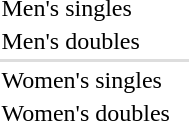<table>
<tr>
<td>Men's singles<br></td>
<td></td>
<td></td>
<td></td>
</tr>
<tr>
<td>Men's doubles<br></td>
<td></td>
<td></td>
<td></td>
</tr>
<tr bgcolor=#DDDDDD>
<td colspan=7></td>
</tr>
<tr>
<td>Women's singles<br></td>
<td></td>
<td></td>
<td></td>
</tr>
<tr>
<td>Women's doubles<br></td>
<td></td>
<td></td>
<td></td>
</tr>
</table>
